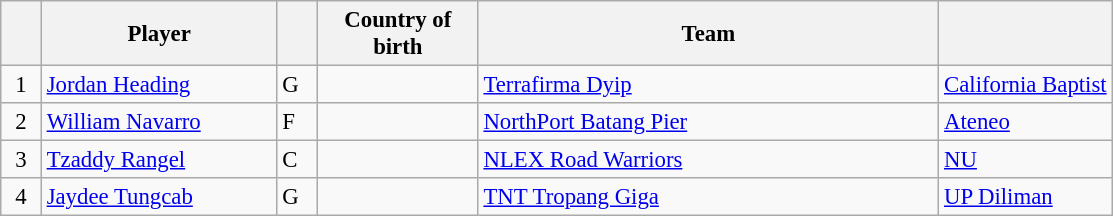<table class="wikitable plainrowheaders" style="text-align:left; font-size:95%;">
<tr>
<th scope="col" style="width:20px;"></th>
<th scope="col" style="width:150px;">Player</th>
<th scope="col" style="width:20px;"></th>
<th scope="col" style="width:100px;">Country of birth</th>
<th scope="col" style="width:300px;">Team</th>
<th scope="col"></th>
</tr>
<tr>
<td align=center>1</td>
<td><a href='#'>Jordan Heading</a></td>
<td>G</td>
<td></td>
<td><a href='#'>Terrafirma Dyip</a></td>
<td><a href='#'>California Baptist</a></td>
</tr>
<tr>
<td align=center>2</td>
<td><a href='#'>William Navarro</a></td>
<td>F</td>
<td></td>
<td><a href='#'>NorthPort Batang Pier</a></td>
<td><a href='#'>Ateneo</a></td>
</tr>
<tr>
<td align=center>3</td>
<td><a href='#'>Tzaddy Rangel</a></td>
<td>C</td>
<td></td>
<td><a href='#'>NLEX Road Warriors</a></td>
<td><a href='#'>NU</a></td>
</tr>
<tr>
<td align=center>4</td>
<td><a href='#'>Jaydee Tungcab</a></td>
<td>G</td>
<td></td>
<td><a href='#'>TNT Tropang Giga</a></td>
<td><a href='#'>UP Diliman</a></td>
</tr>
</table>
